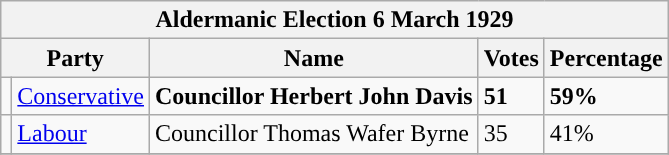<table class="wikitable">
<tr>
<th colspan="5"><strong>Aldermanic Election 6 March 1929</strong></th>
</tr>
<tr>
<th colspan="2">Party</th>
<th>Name</th>
<th>Votes</th>
<th>Percentage</th>
</tr>
<tr>
<td style="background-color:"></td>
<td><a href='#'>Conservative</a></td>
<td><strong>Councillor Herbert John Davis</strong></td>
<td><strong>51</strong></td>
<td><strong>59%</strong></td>
</tr>
<tr>
<td style="background-color:"></td>
<td><a href='#'>Labour</a></td>
<td>Councillor Thomas Wafer Byrne</td>
<td>35</td>
<td>41%</td>
</tr>
<tr>
</tr>
</table>
